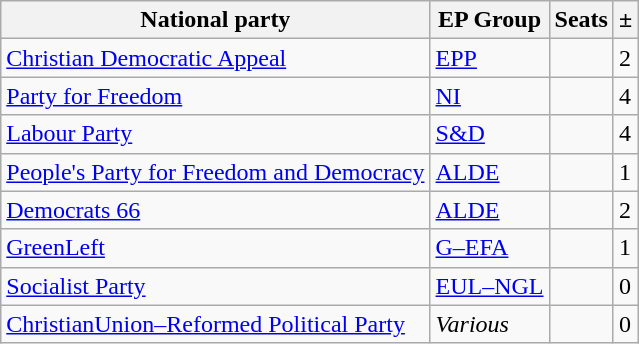<table class="wikitable">
<tr>
<th>National party</th>
<th>EP Group</th>
<th>Seats </th>
<th>±</th>
</tr>
<tr>
<td> <a href='#'>Christian Democratic Appeal</a></td>
<td> <a href='#'>EPP</a></td>
<td></td>
<td>2 </td>
</tr>
<tr>
<td> <a href='#'>Party for Freedom</a></td>
<td> <a href='#'>NI</a></td>
<td></td>
<td>4 </td>
</tr>
<tr>
<td> <a href='#'>Labour Party</a></td>
<td> <a href='#'>S&D</a></td>
<td></td>
<td>4 </td>
</tr>
<tr>
<td> <a href='#'>People's Party for Freedom and Democracy</a></td>
<td> <a href='#'>ALDE</a></td>
<td></td>
<td>1 </td>
</tr>
<tr>
<td> <a href='#'>Democrats 66</a></td>
<td> <a href='#'>ALDE</a></td>
<td></td>
<td>2 </td>
</tr>
<tr>
<td> <a href='#'>GreenLeft</a></td>
<td> <a href='#'>G–EFA</a></td>
<td></td>
<td>1 </td>
</tr>
<tr>
<td> <a href='#'>Socialist Party</a></td>
<td> <a href='#'>EUL–NGL</a></td>
<td></td>
<td>0 </td>
</tr>
<tr>
<td> <a href='#'>ChristianUnion–Reformed Political Party</a></td>
<td><em>Various</em></td>
<td></td>
<td>0 </td>
</tr>
</table>
